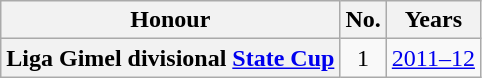<table class="wikitable plainrowheaders">
<tr>
<th scope=col>Honour</th>
<th scope=col>No.</th>
<th scope=col>Years</th>
</tr>
<tr>
<th scope=row>Liga Gimel divisional <a href='#'>State Cup</a></th>
<td align=center>1</td>
<td align=center><a href='#'>2011–12</a></td>
</tr>
</table>
